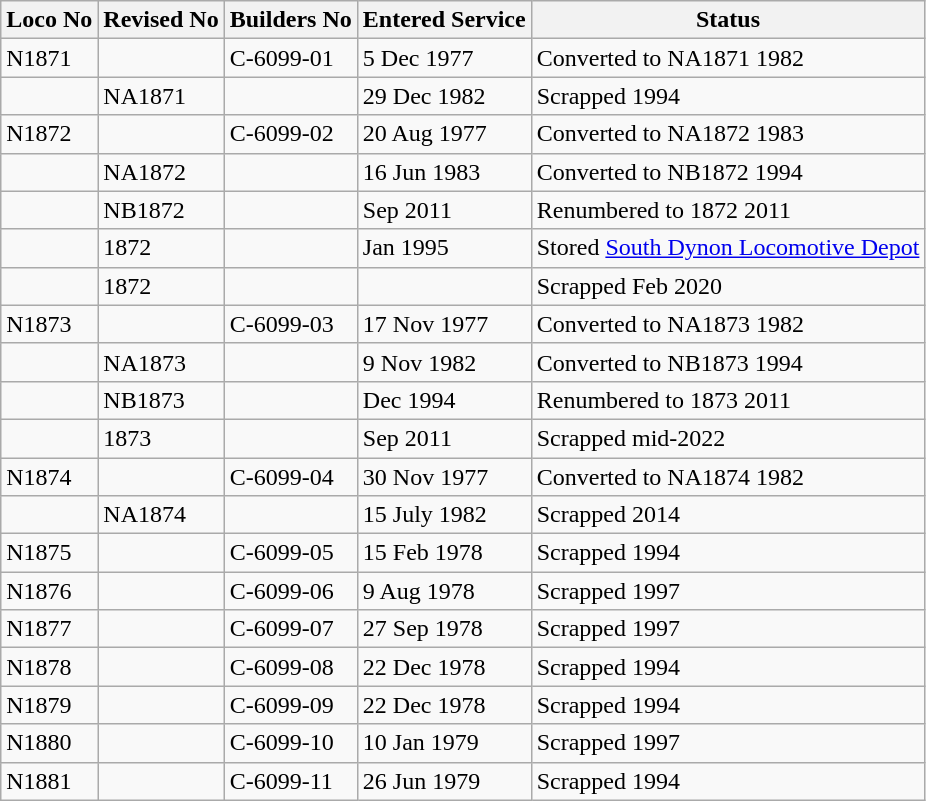<table class="wikitable sortable">
<tr>
<th>Loco No</th>
<th>Revised No</th>
<th>Builders No</th>
<th>Entered Service</th>
<th>Status</th>
</tr>
<tr>
<td>N1871</td>
<td></td>
<td>C-6099-01</td>
<td>5 Dec 1977</td>
<td>Converted to NA1871 1982</td>
</tr>
<tr>
<td></td>
<td>NA1871</td>
<td></td>
<td>29 Dec 1982</td>
<td>Scrapped 1994</td>
</tr>
<tr>
<td>N1872</td>
<td></td>
<td>C-6099-02</td>
<td>20 Aug 1977</td>
<td>Converted to NA1872 1983</td>
</tr>
<tr>
<td></td>
<td>NA1872</td>
<td></td>
<td>16 Jun 1983</td>
<td>Converted to NB1872 1994</td>
</tr>
<tr>
<td></td>
<td>NB1872</td>
<td></td>
<td>Sep 2011</td>
<td>Renumbered to 1872 2011</td>
</tr>
<tr>
<td></td>
<td>1872</td>
<td></td>
<td>Jan 1995</td>
<td>Stored <a href='#'>South Dynon Locomotive Depot</a></td>
</tr>
<tr>
<td></td>
<td>1872</td>
<td></td>
<td></td>
<td>Scrapped Feb 2020</td>
</tr>
<tr>
<td>N1873</td>
<td></td>
<td>C-6099-03</td>
<td>17 Nov 1977</td>
<td>Converted to NA1873 1982</td>
</tr>
<tr>
<td></td>
<td>NA1873</td>
<td></td>
<td>9 Nov 1982</td>
<td>Converted to NB1873 1994</td>
</tr>
<tr>
<td></td>
<td>NB1873</td>
<td></td>
<td>Dec 1994</td>
<td>Renumbered to 1873 2011</td>
</tr>
<tr>
<td></td>
<td>1873</td>
<td></td>
<td>Sep 2011</td>
<td>Scrapped mid-2022</td>
</tr>
<tr>
<td>N1874</td>
<td></td>
<td>C-6099-04</td>
<td>30 Nov 1977</td>
<td>Converted to NA1874 1982</td>
</tr>
<tr>
<td></td>
<td>NA1874</td>
<td></td>
<td>15 July 1982</td>
<td>Scrapped 2014</td>
</tr>
<tr>
<td>N1875</td>
<td></td>
<td>C-6099-05</td>
<td>15 Feb 1978</td>
<td>Scrapped 1994</td>
</tr>
<tr>
<td>N1876</td>
<td></td>
<td>C-6099-06</td>
<td>9 Aug 1978</td>
<td>Scrapped 1997</td>
</tr>
<tr>
<td>N1877</td>
<td></td>
<td>C-6099-07</td>
<td>27 Sep 1978</td>
<td>Scrapped 1997</td>
</tr>
<tr>
<td>N1878</td>
<td></td>
<td>C-6099-08</td>
<td>22 Dec 1978</td>
<td>Scrapped 1994</td>
</tr>
<tr>
<td>N1879</td>
<td></td>
<td>C-6099-09</td>
<td>22 Dec 1978</td>
<td>Scrapped 1994</td>
</tr>
<tr>
<td>N1880</td>
<td></td>
<td>C-6099-10</td>
<td>10 Jan 1979</td>
<td>Scrapped 1997</td>
</tr>
<tr>
<td>N1881</td>
<td></td>
<td>C-6099-11</td>
<td>26 Jun 1979</td>
<td>Scrapped 1994</td>
</tr>
</table>
